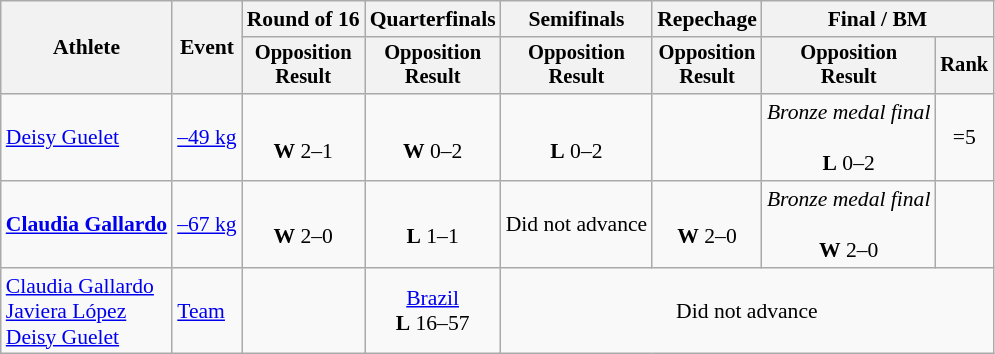<table class="wikitable" style="font-size:90%">
<tr>
<th rowspan=2>Athlete</th>
<th rowspan=2>Event</th>
<th>Round of 16</th>
<th>Quarterfinals</th>
<th>Semifinals</th>
<th>Repechage</th>
<th colspan=2>Final / BM</th>
</tr>
<tr style="font-size:95%">
<th>Opposition<br>Result</th>
<th>Opposition<br>Result</th>
<th>Opposition<br>Result</th>
<th>Opposition<br>Result</th>
<th>Opposition<br>Result</th>
<th>Rank</th>
</tr>
<tr style="text-align:center">
<td style="text-align:left"><a href='#'>Deisy Guelet</a></td>
<td style="text-align:left"><a href='#'>–49 kg</a></td>
<td><br><strong>W</strong> 2–1</td>
<td><br><strong>W</strong> 0–2</td>
<td><br><strong>L</strong> 0–2</td>
<td></td>
<td><em>Bronze medal final</em><br><br><strong>L</strong> 0–2</td>
<td>=5</td>
</tr>
<tr style="text-align:center">
<td style="text-align:left"><strong><a href='#'>Claudia Gallardo</a></strong></td>
<td style="text-align:left"><a href='#'>–67 kg</a></td>
<td><br><strong>W</strong> 2–0</td>
<td><br><strong>L</strong> 1–1</td>
<td>Did not advance</td>
<td><br><strong>W</strong> 2–0</td>
<td><em>Bronze medal final</em><br><br><strong>W</strong> 2–0</td>
<td></td>
</tr>
<tr style="text-align:center">
<td style="text-align:left"><a href='#'>Claudia Gallardo</a><br><a href='#'>Javiera López</a><br><a href='#'>Deisy Guelet</a></td>
<td style="text-align:left"><a href='#'>Team</a></td>
<td></td>
<td> <a href='#'>Brazil</a><br><strong>L</strong> 16–57</td>
<td colspan="4">Did not advance</td>
</tr>
</table>
